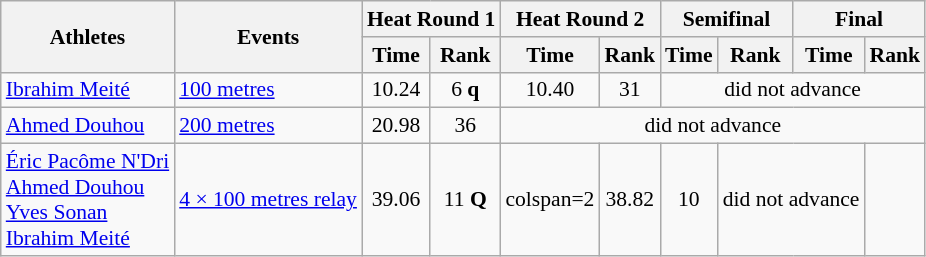<table class=wikitable style=font-size:90%>
<tr>
<th rowspan=2>Athletes</th>
<th rowspan=2>Events</th>
<th colspan=2>Heat Round 1</th>
<th colspan=2>Heat Round 2</th>
<th colspan=2>Semifinal</th>
<th colspan=2>Final</th>
</tr>
<tr>
<th>Time</th>
<th>Rank</th>
<th>Time</th>
<th>Rank</th>
<th>Time</th>
<th>Rank</th>
<th>Time</th>
<th>Rank</th>
</tr>
<tr>
<td><a href='#'>Ibrahim Meité</a></td>
<td><a href='#'>100 metres</a></td>
<td align=center>10.24</td>
<td align=center>6 <strong>q</strong></td>
<td align=center>10.40</td>
<td align=center>31</td>
<td align=center colspan=4>did not advance</td>
</tr>
<tr>
<td><a href='#'>Ahmed Douhou</a></td>
<td><a href='#'>200 metres</a></td>
<td align=center>20.98</td>
<td align=center>36</td>
<td align=center colspan=6>did not advance</td>
</tr>
<tr>
<td><a href='#'>Éric Pacôme N'Dri</a><br><a href='#'>Ahmed Douhou</a><br><a href='#'>Yves Sonan</a><br><a href='#'>Ibrahim Meité</a></td>
<td><a href='#'>4 × 100 metres relay</a></td>
<td align=center>39.06</td>
<td align=center>11 <strong>Q</strong></td>
<td>colspan=2</td>
<td align=center>38.82</td>
<td align=center>10</td>
<td align=center colspan=2>did not advance</td>
</tr>
</table>
